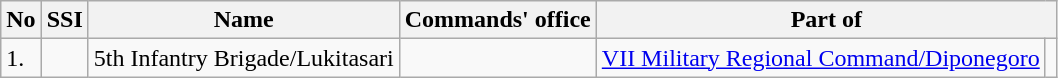<table class="wikitable">
<tr>
<th>No</th>
<th>SSI</th>
<th>Name</th>
<th>Commands' office</th>
<th colspan="2">Part of</th>
</tr>
<tr>
<td>1.</td>
<td></td>
<td>5th Infantry Brigade/Lukitasari</td>
<td></td>
<td><a href='#'>VII Military Regional Command/Diponegoro</a></td>
<td></td>
</tr>
</table>
